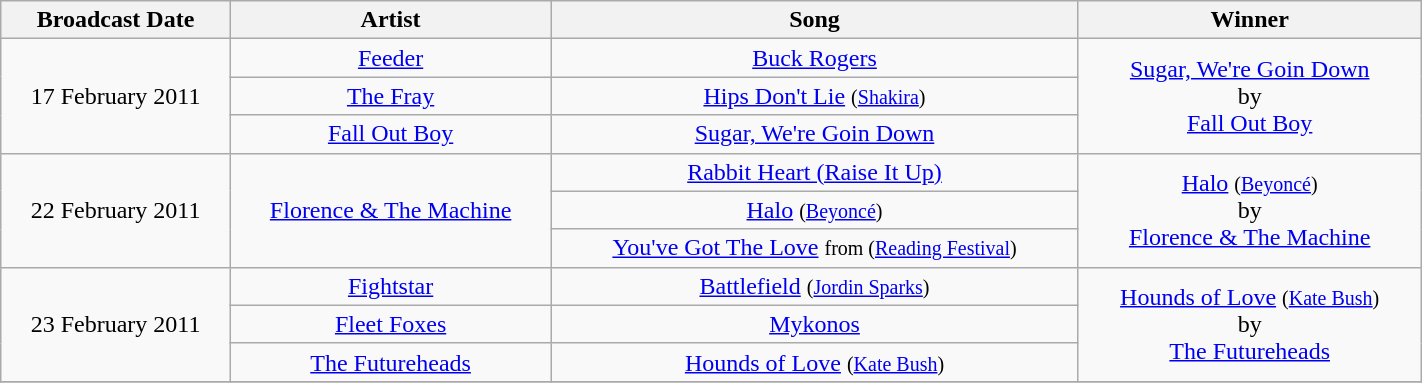<table class="wikitable" style="text-align:center" width=75%>
<tr>
<th>Broadcast Date</th>
<th>Artist</th>
<th>Song</th>
<th>Winner</th>
</tr>
<tr>
<td Rowspan='3'>17 February 2011</td>
<td><a href='#'>Feeder</a></td>
<td><a href='#'>Buck Rogers</a></td>
<td Rowspan='3'><a href='#'>Sugar, We're Goin Down</a><br>by<br><a href='#'>Fall Out Boy</a></td>
</tr>
<tr>
<td><a href='#'>The Fray</a></td>
<td><a href='#'>Hips Don't Lie</a> <small>(<a href='#'>Shakira</a>)</small></td>
</tr>
<tr>
<td><a href='#'>Fall Out Boy</a></td>
<td><a href='#'>Sugar, We're Goin Down</a></td>
</tr>
<tr>
<td Rowspan='3'>22 February 2011</td>
<td Rowspan='3'><a href='#'>Florence & The Machine</a></td>
<td><a href='#'>Rabbit Heart (Raise It Up)</a></td>
<td Rowspan='3'><a href='#'>Halo</a> <small>(<a href='#'>Beyoncé</a>)</small><br>by<br><a href='#'>Florence & The Machine</a></td>
</tr>
<tr>
<td><a href='#'>Halo</a> <small>(<a href='#'>Beyoncé</a>)</small></td>
</tr>
<tr>
<td><a href='#'>You've Got The Love</a> <small>from (<a href='#'>Reading Festival</a>)</small></td>
</tr>
<tr>
<td Rowspan='3'>23 February 2011</td>
<td><a href='#'>Fightstar</a></td>
<td><a href='#'>Battlefield</a> <small>(<a href='#'>Jordin Sparks</a>)</small></td>
<td Rowspan='3'><a href='#'>Hounds of Love</a> <small>(<a href='#'>Kate Bush</a>)</small><br>by<br><a href='#'>The Futureheads</a></td>
</tr>
<tr>
<td><a href='#'>Fleet Foxes</a></td>
<td><a href='#'>Mykonos</a></td>
</tr>
<tr>
<td><a href='#'>The Futureheads</a></td>
<td><a href='#'>Hounds of Love</a> <small>(<a href='#'>Kate Bush</a>)</small></td>
</tr>
<tr>
</tr>
</table>
